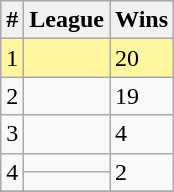<table class="wikitable sortable">
<tr>
<th>#</th>
<th>League</th>
<th>Wins</th>
</tr>
<tr style="background:#FFF69F">
<td>1</td>
<td></td>
<td>20</td>
</tr>
<tr>
<td>2</td>
<td></td>
<td>19</td>
</tr>
<tr>
<td>3</td>
<td></td>
<td>4</td>
</tr>
<tr>
<td rowspan="2">4</td>
<td></td>
<td rowspan="2">2</td>
</tr>
<tr>
<td></td>
</tr>
<tr>
</tr>
</table>
